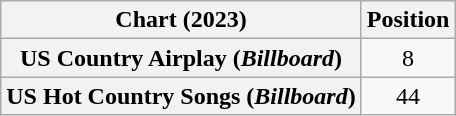<table class="wikitable sortable plainrowheaders" style="text-align:center">
<tr>
<th scope="col">Chart (2023)</th>
<th scope="col">Position</th>
</tr>
<tr>
<th scope="row">US Country Airplay (<em>Billboard</em>)</th>
<td>8</td>
</tr>
<tr>
<th scope="row">US Hot Country Songs (<em>Billboard</em>)</th>
<td>44</td>
</tr>
</table>
